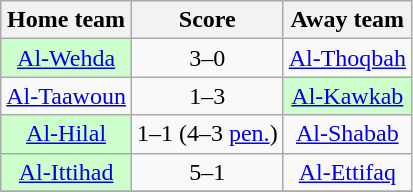<table class="wikitable" style="text-align: center">
<tr>
<th>Home team</th>
<th>Score</th>
<th>Away team</th>
</tr>
<tr>
<td bgcolor="ccffcc"><a href='#'>Al-Wehda</a></td>
<td>3–0</td>
<td><a href='#'>Al-Thoqbah</a></td>
</tr>
<tr>
<td><a href='#'>Al-Taawoun</a></td>
<td>1–3</td>
<td bgcolor="ccffcc"><a href='#'>Al-Kawkab</a></td>
</tr>
<tr>
<td bgcolor="ccffcc"><a href='#'>Al-Hilal</a></td>
<td>1–1 (4–3 <a href='#'>pen.</a>)</td>
<td><a href='#'>Al-Shabab</a></td>
</tr>
<tr>
<td bgcolor="ccffcc"><a href='#'>Al-Ittihad</a></td>
<td>5–1</td>
<td><a href='#'>Al-Ettifaq</a></td>
</tr>
<tr>
</tr>
</table>
